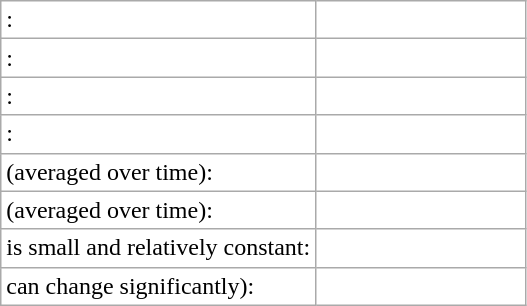<table class="wikitable" style="background:white">
<tr>
<td style="width:60%">:</td>
<td style="width:40%; text-align: center;"><br></td>
</tr>
<tr>
<td>:</td>
<td style="text-align: center;"><br></td>
</tr>
<tr>
<td>:</td>
<td style="text-align: center;"></td>
</tr>
<tr>
<td>:</td>
<td style="text-align: center;"><br></td>
</tr>
<tr>
<td> (averaged over time):</td>
<td style="text-align: center;"><br></td>
</tr>
<tr>
<td> (averaged over time):</td>
<td style="text-align: center;"><br></td>
</tr>
<tr>
<td> is small and relatively constant:</td>
<td style="text-align: center;"><br></td>
</tr>
<tr>
<td> can change significantly):</td>
<td style="text-align: center;"><br></td>
</tr>
</table>
